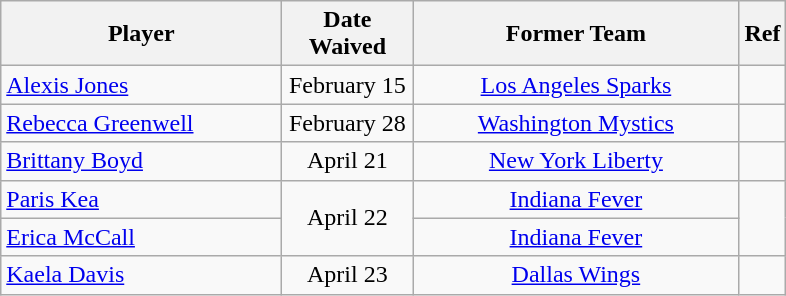<table class="wikitable sortable" style="text-align:center">
<tr>
<th style="width:180px">Player</th>
<th style="width:80px">Date Waived</th>
<th style="width:210px">Former Team</th>
<th class="unsortable">Ref</th>
</tr>
<tr>
<td align=left> <a href='#'>Alexis Jones</a></td>
<td align=center>February 15</td>
<td align=center><a href='#'>Los Angeles Sparks</a></td>
<td align=center></td>
</tr>
<tr>
<td align=left> <a href='#'>Rebecca Greenwell</a></td>
<td align=center>February 28</td>
<td align=center><a href='#'>Washington Mystics</a></td>
<td align=center></td>
</tr>
<tr>
<td align=left> <a href='#'>Brittany Boyd</a></td>
<td align=center>April 21</td>
<td align=center><a href='#'>New York Liberty</a></td>
<td align=center></td>
</tr>
<tr>
<td align=left> <a href='#'>Paris Kea</a></td>
<td rowspan="2" align=center>April 22</td>
<td align=center><a href='#'>Indiana Fever</a></td>
<td rowspan="2" align=center></td>
</tr>
<tr>
<td align=left> <a href='#'>Erica McCall</a></td>
<td align=center><a href='#'>Indiana Fever</a></td>
</tr>
<tr>
<td align=left> <a href='#'>Kaela Davis</a></td>
<td align=center>April 23</td>
<td align=center><a href='#'>Dallas Wings</a></td>
<td align=center></td>
</tr>
</table>
